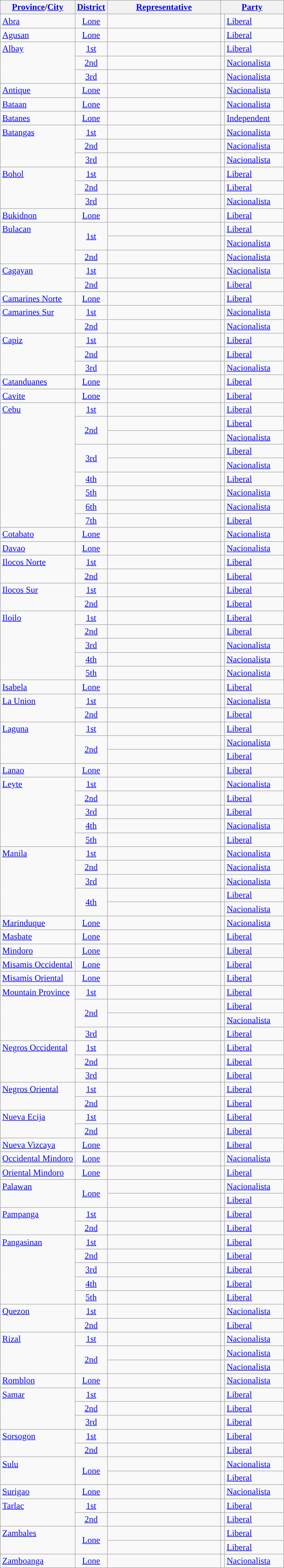<table class="wikitable sortable">
<tr>
<th><a href='#'>Province</a>/<a href='#'>City</a></th>
<th><a href='#'>District</a></th>
<th width="200px"><a href='#'>Representative</a></th>
<th colspan="2"><a href='#'>Party</a></th>
</tr>
<tr>
<td valign="top"><a href='#'>Abra</a></td>
<td align="center"><a href='#'>Lone</a></td>
<td></td>
<td></td>
<td width="100px"><a href='#'>Liberal</a></td>
</tr>
<tr>
<td valign="top"><a href='#'>Agusan</a></td>
<td align="center"><a href='#'>Lone</a></td>
<td></td>
<td></td>
<td><a href='#'>Liberal</a></td>
</tr>
<tr>
<td rowspan="3" valign="top"><a href='#'>Albay</a></td>
<td align="center"><a href='#'>1st</a></td>
<td></td>
<td></td>
<td><a href='#'>Liberal</a></td>
</tr>
<tr>
<td align="center"><a href='#'>2nd</a></td>
<td></td>
<td></td>
<td><a href='#'>Nacionalista</a></td>
</tr>
<tr>
<td align="center"><a href='#'>3rd</a></td>
<td></td>
<td></td>
<td><a href='#'>Nacionalista</a></td>
</tr>
<tr>
<td><a href='#'>Antique</a></td>
<td align="center"><a href='#'>Lone</a></td>
<td></td>
<td></td>
<td><a href='#'>Nacionalista</a></td>
</tr>
<tr>
<td valign="top"><a href='#'>Bataan</a></td>
<td align="center"><a href='#'>Lone</a></td>
<td></td>
<td></td>
<td><a href='#'>Nacionalista</a></td>
</tr>
<tr>
<td valign="top"><a href='#'>Batanes</a></td>
<td align="center"><a href='#'>Lone</a></td>
<td></td>
<td></td>
<td><a href='#'>Independent</a></td>
</tr>
<tr>
<td rowspan="3" valign="top"><a href='#'>Batangas</a></td>
<td align="center"><a href='#'>1st</a></td>
<td></td>
<td></td>
<td><a href='#'>Nacionalista</a></td>
</tr>
<tr>
<td align="center"><a href='#'>2nd</a></td>
<td></td>
<td></td>
<td><a href='#'>Nacionalista</a></td>
</tr>
<tr>
<td align="center"><a href='#'>3rd</a></td>
<td></td>
<td></td>
<td><a href='#'>Nacionalista</a></td>
</tr>
<tr>
<td rowspan="3" valign="top"><a href='#'>Bohol</a></td>
<td align="center"><a href='#'>1st</a></td>
<td></td>
<td></td>
<td><a href='#'>Liberal</a></td>
</tr>
<tr>
<td align="center"><a href='#'>2nd</a></td>
<td></td>
<td></td>
<td><a href='#'>Liberal</a></td>
</tr>
<tr>
<td align="center"><a href='#'>3rd</a></td>
<td></td>
<td></td>
<td><a href='#'>Nacionalista</a></td>
</tr>
<tr>
<td valign="top"><a href='#'>Bukidnon</a></td>
<td align="center"><a href='#'>Lone</a></td>
<td></td>
<td></td>
<td><a href='#'>Liberal</a></td>
</tr>
<tr>
<td rowspan="3" valign="top"><a href='#'>Bulacan</a></td>
<td rowspan="2" align="center"><a href='#'>1st</a></td>
<td></td>
<td></td>
<td><a href='#'>Liberal</a></td>
</tr>
<tr>
<td></td>
<td></td>
<td><a href='#'>Nacionalista</a></td>
</tr>
<tr>
<td align="center"><a href='#'>2nd</a></td>
<td></td>
<td></td>
<td><a href='#'>Nacionalista</a></td>
</tr>
<tr>
<td rowspan="2" valign="top"><a href='#'>Cagayan</a></td>
<td align="center"><a href='#'>1st</a></td>
<td></td>
<td></td>
<td><a href='#'>Nacionalista</a></td>
</tr>
<tr>
<td align="center"><a href='#'>2nd</a></td>
<td></td>
<td></td>
<td><a href='#'>Liberal</a></td>
</tr>
<tr>
<td valign="top"><a href='#'>Camarines Norte</a></td>
<td align="center"><a href='#'>Lone</a></td>
<td></td>
<td></td>
<td><a href='#'>Liberal</a></td>
</tr>
<tr>
<td rowspan="2" valign="top"><a href='#'>Camarines Sur</a></td>
<td align="center"><a href='#'>1st</a></td>
<td></td>
<td></td>
<td><a href='#'>Nacionalista</a></td>
</tr>
<tr>
<td align="center"><a href='#'>2nd</a></td>
<td></td>
<td></td>
<td><a href='#'>Nacionalista</a></td>
</tr>
<tr>
<td rowspan="3" valign="top"><a href='#'>Capiz</a></td>
<td align="center"><a href='#'>1st</a></td>
<td></td>
<td></td>
<td><a href='#'>Liberal</a></td>
</tr>
<tr>
<td align="center"><a href='#'>2nd</a></td>
<td></td>
<td></td>
<td><a href='#'>Liberal</a></td>
</tr>
<tr>
<td align="center"><a href='#'>3rd</a></td>
<td></td>
<td></td>
<td><a href='#'>Nacionalista</a></td>
</tr>
<tr>
<td valign="top"><a href='#'>Catanduanes</a></td>
<td align="center"><a href='#'>Lone</a></td>
<td></td>
<td></td>
<td><a href='#'>Liberal</a></td>
</tr>
<tr>
<td valign="top"><a href='#'>Cavite</a></td>
<td align="center"><a href='#'>Lone</a></td>
<td></td>
<td></td>
<td><a href='#'>Liberal</a></td>
</tr>
<tr>
<td rowspan="9" valign="top"><a href='#'>Cebu</a></td>
<td align="center"><a href='#'>1st</a></td>
<td></td>
<td></td>
<td><a href='#'>Liberal</a></td>
</tr>
<tr>
<td rowspan="2" align="center"><a href='#'>2nd</a></td>
<td></td>
<td></td>
<td><a href='#'>Liberal</a></td>
</tr>
<tr>
<td></td>
<td></td>
<td><a href='#'>Nacionalista</a></td>
</tr>
<tr>
<td rowspan="2" align="center"><a href='#'>3rd</a></td>
<td></td>
<td></td>
<td><a href='#'>Liberal</a></td>
</tr>
<tr>
<td></td>
<td></td>
<td><a href='#'>Nacionalista</a></td>
</tr>
<tr>
<td align="center"><a href='#'>4th</a></td>
<td></td>
<td></td>
<td><a href='#'>Liberal</a></td>
</tr>
<tr>
<td align="center"><a href='#'>5th</a></td>
<td></td>
<td></td>
<td><a href='#'>Nacionalista</a></td>
</tr>
<tr>
<td align="center"><a href='#'>6th</a></td>
<td></td>
<td></td>
<td><a href='#'>Nacionalista</a></td>
</tr>
<tr>
<td align="center"><a href='#'>7th</a></td>
<td></td>
<td></td>
<td><a href='#'>Liberal</a></td>
</tr>
<tr>
<td valign="top"><a href='#'>Cotabato</a></td>
<td align="center"><a href='#'>Lone</a></td>
<td></td>
<td></td>
<td><a href='#'>Nacionalista</a></td>
</tr>
<tr>
<td valign="top"><a href='#'>Davao</a></td>
<td align="center"><a href='#'>Lone</a></td>
<td></td>
<td></td>
<td><a href='#'>Nacionalista</a></td>
</tr>
<tr>
<td rowspan="2" valign="top"><a href='#'>Ilocos Norte</a></td>
<td align="center"><a href='#'>1st</a></td>
<td></td>
<td></td>
<td><a href='#'>Liberal</a></td>
</tr>
<tr>
<td align="center"><a href='#'>2nd</a></td>
<td></td>
<td></td>
<td><a href='#'>Liberal</a></td>
</tr>
<tr>
<td rowspan="2" valign="top"><a href='#'>Ilocos Sur</a></td>
<td align="center"><a href='#'>1st</a></td>
<td></td>
<td></td>
<td><a href='#'>Liberal</a></td>
</tr>
<tr>
<td align="center"><a href='#'>2nd</a></td>
<td></td>
<td></td>
<td><a href='#'>Liberal</a></td>
</tr>
<tr>
<td rowspan="5" valign="top"><a href='#'>Iloilo</a></td>
<td align="center"><a href='#'>1st</a></td>
<td></td>
<td></td>
<td><a href='#'>Liberal</a></td>
</tr>
<tr>
<td align="center"><a href='#'>2nd</a></td>
<td></td>
<td></td>
<td><a href='#'>Liberal</a></td>
</tr>
<tr>
<td align="center"><a href='#'>3rd</a></td>
<td></td>
<td></td>
<td><a href='#'>Nacionalista</a></td>
</tr>
<tr>
<td align="center"><a href='#'>4th</a></td>
<td></td>
<td></td>
<td><a href='#'>Nacionalista</a></td>
</tr>
<tr>
<td align="center"><a href='#'>5th</a></td>
<td></td>
<td></td>
<td><a href='#'>Nacionalista</a></td>
</tr>
<tr>
<td valign="top"><a href='#'>Isabela</a></td>
<td align="center"><a href='#'>Lone</a></td>
<td></td>
<td></td>
<td><a href='#'>Liberal</a></td>
</tr>
<tr>
<td rowspan="2" valign="top"><a href='#'>La Union</a></td>
<td align="center"><a href='#'>1st</a></td>
<td></td>
<td></td>
<td><a href='#'>Nacionalista</a></td>
</tr>
<tr>
<td align="center"><a href='#'>2nd</a></td>
<td></td>
<td></td>
<td><a href='#'>Liberal</a></td>
</tr>
<tr>
<td rowspan="3" valign="top"><a href='#'>Laguna</a></td>
<td align="center"><a href='#'>1st</a></td>
<td></td>
<td></td>
<td><a href='#'>Liberal</a></td>
</tr>
<tr>
<td rowspan="2" align="center"><a href='#'>2nd</a></td>
<td></td>
<td></td>
<td><a href='#'>Nacionalista</a></td>
</tr>
<tr>
<td></td>
<td></td>
<td><a href='#'>Liberal</a></td>
</tr>
<tr>
<td valign="top"><a href='#'>Lanao</a></td>
<td align="center"><a href='#'>Lone</a></td>
<td></td>
<td></td>
<td><a href='#'>Liberal</a></td>
</tr>
<tr>
<td rowspan="5" valign="top"><a href='#'>Leyte</a></td>
<td align="center"><a href='#'>1st</a></td>
<td></td>
<td></td>
<td><a href='#'>Nacionalista</a></td>
</tr>
<tr>
<td align="center"><a href='#'>2nd</a></td>
<td></td>
<td></td>
<td><a href='#'>Liberal</a></td>
</tr>
<tr>
<td align="center"><a href='#'>3rd</a></td>
<td></td>
<td></td>
<td><a href='#'>Liberal</a></td>
</tr>
<tr>
<td align="center"><a href='#'>4th</a></td>
<td></td>
<td></td>
<td><a href='#'>Nacionalista</a></td>
</tr>
<tr>
<td align="center"><a href='#'>5th</a></td>
<td></td>
<td></td>
<td><a href='#'>Liberal</a></td>
</tr>
<tr>
<td rowspan="5" valign="top"><a href='#'>Manila</a></td>
<td align="center"><a href='#'>1st</a></td>
<td></td>
<td></td>
<td><a href='#'>Nacionalista</a></td>
</tr>
<tr>
<td align="center"><a href='#'>2nd</a></td>
<td></td>
<td></td>
<td><a href='#'>Nacionalista</a></td>
</tr>
<tr>
<td align="center"><a href='#'>3rd</a></td>
<td></td>
<td></td>
<td><a href='#'>Nacionalista</a></td>
</tr>
<tr>
<td rowspan="2"  align="center"><a href='#'>4th</a></td>
<td></td>
<td></td>
<td><a href='#'>Liberal</a></td>
</tr>
<tr>
<td></td>
<td></td>
<td><a href='#'>Nacionalista</a></td>
</tr>
<tr>
<td valign="top"><a href='#'>Marinduque</a></td>
<td align="center"><a href='#'>Lone</a></td>
<td></td>
<td></td>
<td><a href='#'>Nacionalista</a></td>
</tr>
<tr>
<td valign="top"><a href='#'>Masbate</a></td>
<td align="center"><a href='#'>Lone</a></td>
<td></td>
<td></td>
<td><a href='#'>Liberal</a></td>
</tr>
<tr>
<td valign="top"><a href='#'>Mindoro</a></td>
<td align="center"><a href='#'>Lone</a></td>
<td></td>
<td></td>
<td><a href='#'>Liberal</a></td>
</tr>
<tr>
<td valign="top"><a href='#'>Misamis Occidental</a></td>
<td align="center"><a href='#'>Lone</a></td>
<td></td>
<td></td>
<td><a href='#'>Liberal</a></td>
</tr>
<tr>
<td valign="top"><a href='#'>Misamis Oriental</a></td>
<td align="center"><a href='#'>Lone</a></td>
<td></td>
<td></td>
<td><a href='#'>Liberal</a></td>
</tr>
<tr>
<td rowspan="4" valign="top"><a href='#'>Mountain Province</a></td>
<td align="center"><a href='#'>1st</a></td>
<td></td>
<td></td>
<td><a href='#'>Liberal</a></td>
</tr>
<tr>
<td rowspan="2" align="center"><a href='#'>2nd</a></td>
<td></td>
<td></td>
<td><a href='#'>Liberal</a></td>
</tr>
<tr>
<td></td>
<td></td>
<td><a href='#'>Nacionalista</a></td>
</tr>
<tr>
<td align="center"><a href='#'>3rd</a></td>
<td></td>
<td></td>
<td><a href='#'>Liberal</a></td>
</tr>
<tr>
<td rowspan="3" valign="top"><a href='#'>Negros Occidental</a></td>
<td align="center"><a href='#'>1st</a></td>
<td></td>
<td></td>
<td><a href='#'>Liberal</a></td>
</tr>
<tr>
<td align="center"><a href='#'>2nd</a></td>
<td></td>
<td></td>
<td><a href='#'>Liberal</a></td>
</tr>
<tr>
<td align="center"><a href='#'>3rd</a></td>
<td></td>
<td></td>
<td><a href='#'>Liberal</a></td>
</tr>
<tr>
<td rowspan="2" valign="top"><a href='#'>Negros Oriental</a></td>
<td align="center"><a href='#'>1st</a></td>
<td></td>
<td></td>
<td><a href='#'>Liberal</a></td>
</tr>
<tr>
<td align="center"><a href='#'>2nd</a></td>
<td></td>
<td></td>
<td><a href='#'>Liberal</a></td>
</tr>
<tr>
<td rowspan="2" valign="top"><a href='#'>Nueva Ecija</a></td>
<td align="center"><a href='#'>1st</a></td>
<td></td>
<td></td>
<td><a href='#'>Liberal</a></td>
</tr>
<tr>
<td align="center"><a href='#'>2nd</a></td>
<td></td>
<td></td>
<td><a href='#'>Liberal</a></td>
</tr>
<tr>
<td valign="top"><a href='#'>Nueva Vizcaya</a></td>
<td align="center"><a href='#'>Lone</a></td>
<td></td>
<td></td>
<td><a href='#'>Liberal</a></td>
</tr>
<tr>
<td valign="top"><a href='#'>Occidental Mindoro</a></td>
<td align="center"><a href='#'>Lone</a></td>
<td></td>
<td></td>
<td><a href='#'>Nacionalista</a></td>
</tr>
<tr>
<td valign="top"><a href='#'>Oriental Mindoro</a></td>
<td align="center"><a href='#'>Lone</a></td>
<td></td>
<td></td>
<td><a href='#'>Liberal</a></td>
</tr>
<tr>
<td rowspan="2" valign="top"><a href='#'>Palawan</a></td>
<td rowspan="2" align="center"><a href='#'>Lone</a></td>
<td></td>
<td></td>
<td><a href='#'>Nacionalista</a></td>
</tr>
<tr>
<td></td>
<td></td>
<td><a href='#'>Liberal</a></td>
</tr>
<tr>
<td rowspan="2" valign="top"><a href='#'>Pampanga</a></td>
<td align="center"><a href='#'>1st</a></td>
<td></td>
<td></td>
<td><a href='#'>Liberal</a></td>
</tr>
<tr>
<td align="center"><a href='#'>2nd</a></td>
<td></td>
<td></td>
<td><a href='#'>Liberal</a></td>
</tr>
<tr>
<td rowspan="5" valign="top"><a href='#'>Pangasinan</a></td>
<td align="center"><a href='#'>1st</a></td>
<td></td>
<td></td>
<td><a href='#'>Liberal</a></td>
</tr>
<tr>
<td align="center"><a href='#'>2nd</a></td>
<td></td>
<td></td>
<td><a href='#'>Liberal</a></td>
</tr>
<tr>
<td align="center"><a href='#'>3rd</a></td>
<td></td>
<td></td>
<td><a href='#'>Liberal</a></td>
</tr>
<tr>
<td align="center"><a href='#'>4th</a></td>
<td></td>
<td></td>
<td><a href='#'>Liberal</a></td>
</tr>
<tr>
<td align="center"><a href='#'>5th</a></td>
<td></td>
<td></td>
<td><a href='#'>Liberal</a></td>
</tr>
<tr>
<td rowspan="2"  valign="top"><a href='#'>Quezon</a></td>
<td align="center"><a href='#'>1st</a></td>
<td></td>
<td></td>
<td><a href='#'>Nacionalista</a></td>
</tr>
<tr>
<td align="center"><a href='#'>2nd</a></td>
<td></td>
<td></td>
<td><a href='#'>Liberal</a></td>
</tr>
<tr>
<td rowspan="3" valign="top"><a href='#'>Rizal</a></td>
<td align="center"><a href='#'>1st</a></td>
<td></td>
<td></td>
<td><a href='#'>Nacionalista</a></td>
</tr>
<tr>
<td rowspan="2" align="center"><a href='#'>2nd</a></td>
<td></td>
<td></td>
<td><a href='#'>Nacionalista</a></td>
</tr>
<tr>
<td></td>
<td></td>
<td><a href='#'>Nacionalista</a></td>
</tr>
<tr>
<td valign="top"><a href='#'>Romblon</a></td>
<td align="center"><a href='#'>Lone</a></td>
<td></td>
<td></td>
<td><a href='#'>Nacionalista</a></td>
</tr>
<tr>
<td rowspan="3" valign="top"><a href='#'>Samar</a></td>
<td align="center"><a href='#'>1st</a></td>
<td></td>
<td></td>
<td><a href='#'>Liberal</a></td>
</tr>
<tr>
<td align="center"><a href='#'>2nd</a></td>
<td></td>
<td></td>
<td><a href='#'>Liberal</a></td>
</tr>
<tr>
<td align="center"><a href='#'>3rd</a></td>
<td></td>
<td></td>
<td><a href='#'>Liberal</a></td>
</tr>
<tr>
<td rowspan="2" valign="top"><a href='#'>Sorsogon</a></td>
<td align="center"><a href='#'>1st</a></td>
<td></td>
<td></td>
<td><a href='#'>Liberal</a></td>
</tr>
<tr>
<td align="center"><a href='#'>2nd</a></td>
<td></td>
<td></td>
<td><a href='#'>Liberal</a></td>
</tr>
<tr>
<td rowspan="2" valign="top"><a href='#'>Sulu</a></td>
<td rowspan="2" align="center"><a href='#'>Lone</a></td>
<td></td>
<td></td>
<td><a href='#'>Nacionalista</a></td>
</tr>
<tr>
<td></td>
<td></td>
<td><a href='#'>Liberal</a></td>
</tr>
<tr>
<td valign="top"><a href='#'>Surigao</a></td>
<td align="center"><a href='#'>Lone</a></td>
<td></td>
<td></td>
<td><a href='#'>Nacionalista</a></td>
</tr>
<tr>
<td rowspan="2" valign="top"><a href='#'>Tarlac</a></td>
<td align="center"><a href='#'>1st</a></td>
<td></td>
<td></td>
<td><a href='#'>Liberal</a></td>
</tr>
<tr>
<td align="center"><a href='#'>2nd</a></td>
<td></td>
<td></td>
<td><a href='#'>Liberal</a></td>
</tr>
<tr>
<td rowspan="2" valign="top"><a href='#'>Zambales</a></td>
<td rowspan="2" align="center"><a href='#'>Lone</a></td>
<td></td>
<td></td>
<td><a href='#'>Liberal</a></td>
</tr>
<tr>
<td></td>
<td></td>
<td><a href='#'>Liberal</a></td>
</tr>
<tr>
<td valign="top"><a href='#'>Zamboanga</a></td>
<td align="center"><a href='#'>Lone</a></td>
<td></td>
<td></td>
<td><a href='#'>Nacionalista</a></td>
</tr>
</table>
